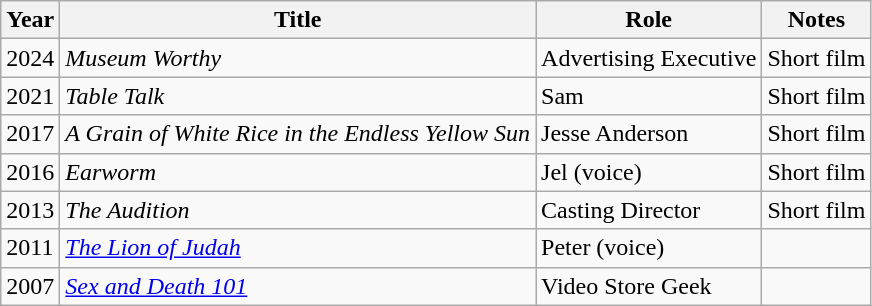<table class="wikitable">
<tr>
<th>Year</th>
<th>Title</th>
<th>Role</th>
<th>Notes</th>
</tr>
<tr>
<td>2024</td>
<td><em>Museum Worthy</em></td>
<td>Advertising Executive</td>
<td>Short film</td>
</tr>
<tr>
<td>2021</td>
<td><em>Table Talk</em></td>
<td>Sam</td>
<td>Short film</td>
</tr>
<tr>
<td>2017</td>
<td><em>A Grain of White Rice in the Endless Yellow Sun</em></td>
<td>Jesse Anderson</td>
<td>Short film</td>
</tr>
<tr>
<td>2016</td>
<td><em>Earworm</em></td>
<td>Jel (voice)</td>
<td>Short film</td>
</tr>
<tr>
<td>2013</td>
<td><em>The Audition</em></td>
<td>Casting Director</td>
<td>Short film</td>
</tr>
<tr>
<td>2011</td>
<td><a href='#'><em>The Lion of Judah</em></a></td>
<td>Peter (voice)</td>
<td></td>
</tr>
<tr>
<td>2007</td>
<td><a href='#'><em>Sex and Death 101</em></a></td>
<td>Video Store Geek</td>
<td></td>
</tr>
</table>
